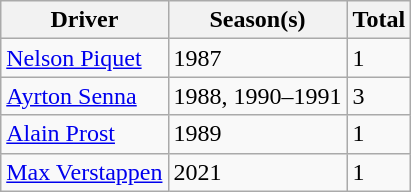<table class="wikitable">
<tr>
<th>Driver</th>
<th>Season(s)</th>
<th>Total</th>
</tr>
<tr>
<td> <a href='#'>Nelson Piquet</a></td>
<td>1987</td>
<td>1</td>
</tr>
<tr>
<td> <a href='#'>Ayrton Senna</a></td>
<td>1988, 1990–1991</td>
<td>3</td>
</tr>
<tr>
<td> <a href='#'>Alain Prost</a></td>
<td>1989</td>
<td>1</td>
</tr>
<tr>
<td> <a href='#'>Max Verstappen</a></td>
<td>2021</td>
<td>1</td>
</tr>
</table>
